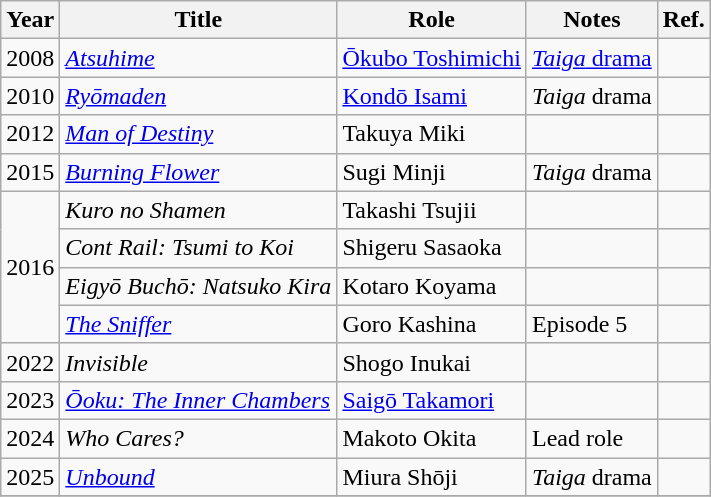<table class="wikitable">
<tr>
<th>Year</th>
<th>Title</th>
<th>Role</th>
<th>Notes</th>
<th>Ref.</th>
</tr>
<tr>
<td>2008</td>
<td><em><a href='#'>Atsuhime</a></em></td>
<td><a href='#'>Ōkubo Toshimichi</a></td>
<td><a href='#'><em>Taiga</em> drama</a></td>
<td></td>
</tr>
<tr>
<td>2010</td>
<td><em><a href='#'>Ryōmaden</a></em></td>
<td><a href='#'>Kondō Isami</a></td>
<td><em>Taiga</em> drama</td>
<td></td>
</tr>
<tr>
<td>2012</td>
<td><em><a href='#'>Man of Destiny</a></em></td>
<td>Takuya Miki</td>
<td></td>
<td></td>
</tr>
<tr>
<td>2015</td>
<td><em><a href='#'>Burning Flower</a></em></td>
<td>Sugi Minji</td>
<td><em>Taiga</em> drama</td>
<td></td>
</tr>
<tr>
<td rowspan="4">2016</td>
<td><em>Kuro no Shamen</em></td>
<td>Takashi Tsujii</td>
<td></td>
<td></td>
</tr>
<tr>
<td><em>Cont Rail: Tsumi to Koi</em></td>
<td>Shigeru Sasaoka</td>
<td></td>
<td></td>
</tr>
<tr>
<td><em>Eigyō Buchō: Natsuko Kira</em></td>
<td>Kotaro Koyama</td>
<td></td>
<td></td>
</tr>
<tr>
<td><em><a href='#'>The Sniffer</a></em></td>
<td>Goro Kashina</td>
<td>Episode 5</td>
<td></td>
</tr>
<tr>
<td>2022</td>
<td><em>Invisible</em></td>
<td>Shogo Inukai</td>
<td></td>
<td></td>
</tr>
<tr>
<td>2023</td>
<td><em><a href='#'>Ōoku: The Inner Chambers</a></em></td>
<td><a href='#'>Saigō Takamori</a></td>
<td></td>
<td></td>
</tr>
<tr>
<td>2024</td>
<td><em>Who Cares?</em></td>
<td>Makoto Okita</td>
<td>Lead role</td>
<td></td>
</tr>
<tr>
<td>2025</td>
<td><em><a href='#'>Unbound</a></em></td>
<td>Miura Shōji</td>
<td><em>Taiga</em> drama</td>
<td></td>
</tr>
<tr>
</tr>
</table>
